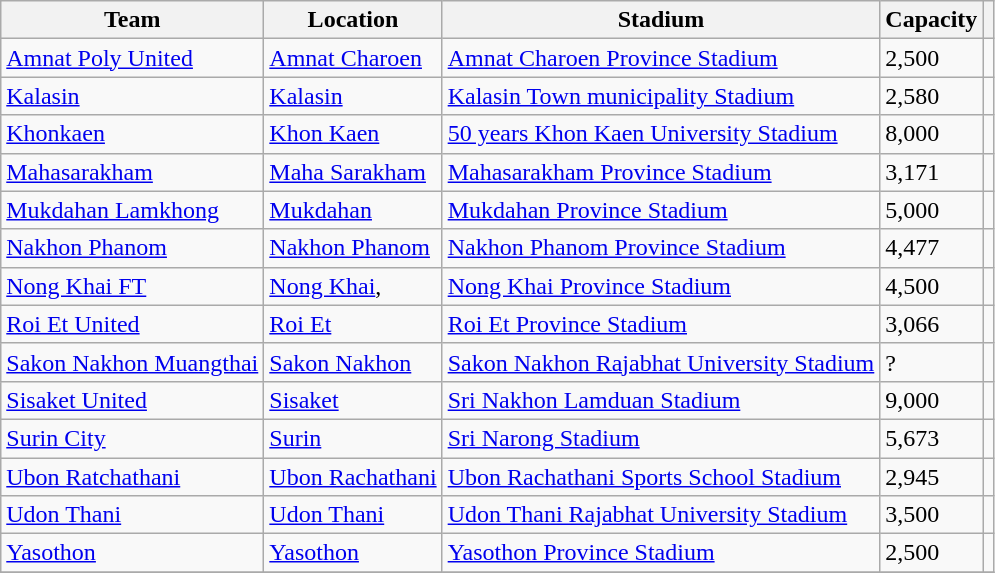<table class="wikitable sortable">
<tr>
<th>Team</th>
<th>Location</th>
<th>Stadium</th>
<th>Capacity</th>
<th class="unsortable"></th>
</tr>
<tr>
<td><a href='#'>Amnat Poly United</a></td>
<td><a href='#'>Amnat Charoen</a></td>
<td><a href='#'>Amnat Charoen Province Stadium</a></td>
<td>2,500</td>
<td></td>
</tr>
<tr>
<td><a href='#'>Kalasin</a></td>
<td><a href='#'>Kalasin</a></td>
<td><a href='#'>Kalasin Town municipality Stadium</a></td>
<td>2,580</td>
<td></td>
</tr>
<tr>
<td><a href='#'>Khonkaen</a></td>
<td><a href='#'>Khon Kaen</a></td>
<td><a href='#'>50 years Khon Kaen University Stadium</a></td>
<td>8,000</td>
<td></td>
</tr>
<tr>
<td><a href='#'>Mahasarakham</a></td>
<td><a href='#'>Maha Sarakham</a></td>
<td><a href='#'>Mahasarakham Province Stadium</a></td>
<td>3,171</td>
<td></td>
</tr>
<tr>
<td><a href='#'>Mukdahan Lamkhong</a></td>
<td><a href='#'>Mukdahan</a></td>
<td><a href='#'>Mukdahan Province Stadium</a></td>
<td>5,000</td>
<td></td>
</tr>
<tr>
<td><a href='#'>Nakhon Phanom</a></td>
<td><a href='#'>Nakhon Phanom</a></td>
<td><a href='#'>Nakhon Phanom Province Stadium</a></td>
<td>4,477</td>
<td></td>
</tr>
<tr>
<td><a href='#'>Nong Khai FT</a></td>
<td><a href='#'>Nong Khai</a>,</td>
<td><a href='#'>Nong Khai Province Stadium</a></td>
<td>4,500</td>
<td></td>
</tr>
<tr>
<td><a href='#'>Roi Et United</a></td>
<td><a href='#'>Roi Et</a></td>
<td><a href='#'>Roi Et Province Stadium</a></td>
<td>3,066</td>
<td></td>
</tr>
<tr>
<td><a href='#'>Sakon Nakhon Muangthai</a></td>
<td><a href='#'>Sakon Nakhon</a></td>
<td><a href='#'>Sakon Nakhon Rajabhat University Stadium</a></td>
<td>?</td>
<td></td>
</tr>
<tr>
<td><a href='#'>Sisaket United</a></td>
<td><a href='#'>Sisaket</a></td>
<td><a href='#'>Sri Nakhon Lamduan Stadium</a></td>
<td>9,000</td>
<td></td>
</tr>
<tr>
<td><a href='#'>Surin City</a></td>
<td><a href='#'>Surin</a></td>
<td><a href='#'>Sri Narong Stadium</a></td>
<td>5,673</td>
<td></td>
</tr>
<tr>
<td><a href='#'>Ubon Ratchathani</a></td>
<td><a href='#'>Ubon Rachathani</a></td>
<td><a href='#'>Ubon Rachathani Sports School Stadium</a></td>
<td>2,945</td>
<td></td>
</tr>
<tr>
<td><a href='#'>Udon Thani</a></td>
<td><a href='#'>Udon Thani</a></td>
<td><a href='#'>Udon Thani Rajabhat University Stadium</a></td>
<td>3,500</td>
<td></td>
</tr>
<tr>
<td><a href='#'>Yasothon</a></td>
<td><a href='#'>Yasothon</a></td>
<td><a href='#'>Yasothon Province Stadium</a></td>
<td>2,500</td>
<td></td>
</tr>
<tr>
</tr>
</table>
